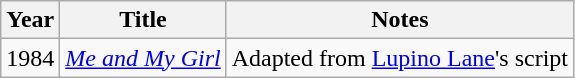<table class="wikitable">
<tr align="center">
<th>Year</th>
<th>Title</th>
<th>Notes</th>
</tr>
<tr>
<td>1984</td>
<td><em><a href='#'>Me and My Girl</a></em></td>
<td>Adapted from <a href='#'>Lupino Lane</a>'s script</td>
</tr>
</table>
